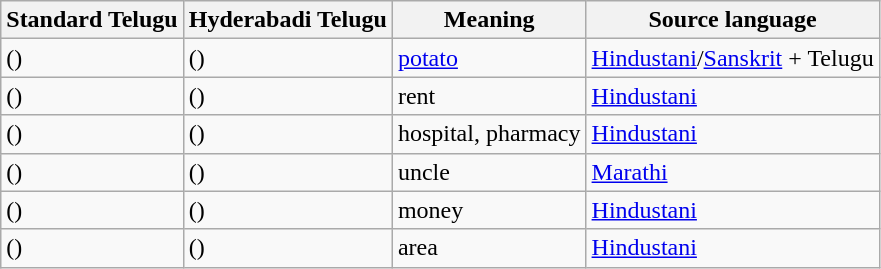<table class="wikitable">
<tr>
<th>Standard Telugu</th>
<th><strong>Hyderabadi Telugu</strong></th>
<th>Meaning</th>
<th>Source language</th>
</tr>
<tr>
<td> ()</td>
<td> ()</td>
<td><a href='#'>potato</a></td>
<td><a href='#'>Hindustani</a>/<a href='#'>Sanskrit</a> + Telugu</td>
</tr>
<tr>
<td> ()</td>
<td> ()</td>
<td>rent</td>
<td><a href='#'>Hindustani</a></td>
</tr>
<tr>
<td> ()</td>
<td> ()</td>
<td>hospital, pharmacy</td>
<td><a href='#'>Hindustani</a></td>
</tr>
<tr>
<td> ()</td>
<td> ()</td>
<td>uncle</td>
<td><a href='#'>Marathi</a></td>
</tr>
<tr>
<td> ()</td>
<td> ()</td>
<td>money</td>
<td><a href='#'>Hindustani</a></td>
</tr>
<tr>
<td> ()</td>
<td> ()</td>
<td>area</td>
<td><a href='#'>Hindustani</a></td>
</tr>
</table>
